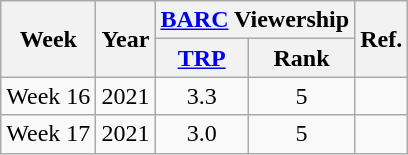<table class="wikitable" style="text-align:center">
<tr>
<th rowspan="2">Week</th>
<th rowspan="2">Year</th>
<th colspan="2"><a href='#'>BARC</a> Viewership</th>
<th rowspan="2">Ref.</th>
</tr>
<tr>
<th><a href='#'>TRP</a></th>
<th>Rank</th>
</tr>
<tr>
<td>Week 16</td>
<td>2021</td>
<td>3.3</td>
<td>5</td>
<td></td>
</tr>
<tr>
<td>Week 17</td>
<td>2021</td>
<td>3.0</td>
<td>5</td>
<td></td>
</tr>
</table>
